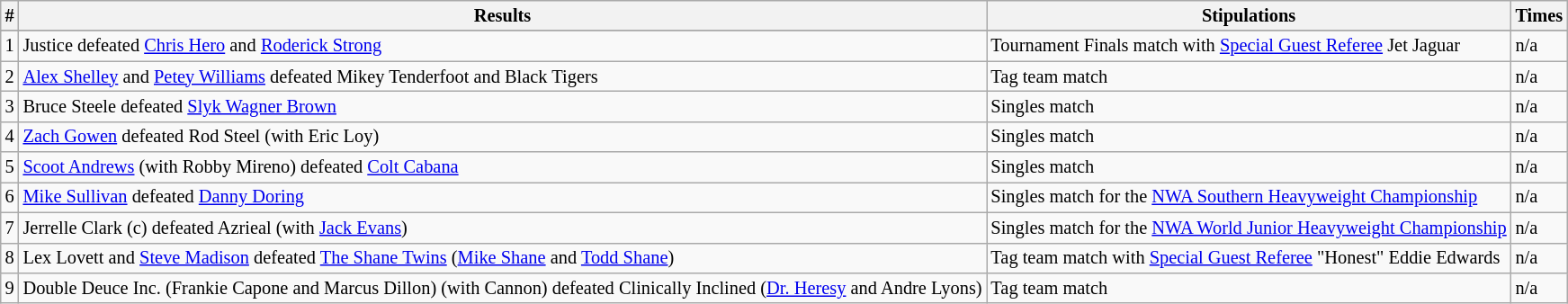<table style="font-size: 85%" class="wikitable sortable">
<tr>
<th><strong>#</strong></th>
<th><strong>Results</strong></th>
<th><strong>Stipulations</strong></th>
<th><strong>Times</strong></th>
</tr>
<tr>
</tr>
<tr>
<td>1</td>
<td>Justice defeated <a href='#'>Chris Hero</a> and <a href='#'>Roderick Strong</a></td>
<td>Tournament Finals match with <a href='#'>Special Guest Referee</a> Jet Jaguar</td>
<td>n/a</td>
</tr>
<tr>
<td>2</td>
<td><a href='#'>Alex Shelley</a> and <a href='#'>Petey Williams</a> defeated Mikey Tenderfoot and Black Tigers</td>
<td>Tag team match</td>
<td>n/a</td>
</tr>
<tr>
<td>3</td>
<td>Bruce Steele defeated <a href='#'>Slyk Wagner Brown</a></td>
<td>Singles match</td>
<td>n/a</td>
</tr>
<tr>
<td>4</td>
<td><a href='#'>Zach Gowen</a> defeated Rod Steel (with Eric Loy)</td>
<td>Singles match</td>
<td>n/a</td>
</tr>
<tr>
<td>5</td>
<td><a href='#'>Scoot Andrews</a> (with Robby Mireno) defeated <a href='#'>Colt Cabana</a></td>
<td>Singles match</td>
<td>n/a</td>
</tr>
<tr>
<td>6</td>
<td><a href='#'>Mike Sullivan</a> defeated <a href='#'>Danny Doring</a></td>
<td>Singles match for the <a href='#'>NWA Southern Heavyweight Championship</a></td>
<td>n/a</td>
</tr>
<tr>
<td>7</td>
<td>Jerrelle Clark (c) defeated Azrieal (with <a href='#'>Jack Evans</a>)</td>
<td>Singles match for the <a href='#'>NWA World Junior Heavyweight Championship</a></td>
<td>n/a</td>
</tr>
<tr>
<td>8</td>
<td>Lex Lovett and <a href='#'>Steve Madison</a> defeated <a href='#'>The Shane Twins</a> (<a href='#'>Mike Shane</a> and <a href='#'>Todd Shane</a>)</td>
<td>Tag team match with <a href='#'>Special Guest Referee</a> "Honest" Eddie Edwards</td>
<td>n/a</td>
</tr>
<tr>
<td>9</td>
<td>Double Deuce Inc. (Frankie Capone and Marcus Dillon) (with Cannon) defeated Clinically Inclined (<a href='#'>Dr. Heresy</a> and Andre Lyons)</td>
<td>Tag team match</td>
<td>n/a</td>
</tr>
</table>
